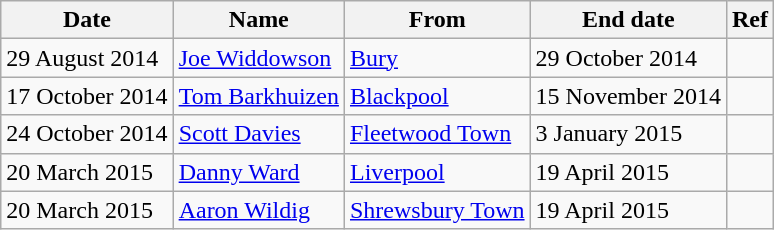<table class="wikitable sortable plainrowheaders">
<tr>
<th scope=col>Date</th>
<th scope=col>Name</th>
<th scope=col>From</th>
<th scope=col>End date</th>
<th scope=col class=unsortable>Ref</th>
</tr>
<tr>
<td>29 August 2014</td>
<td> <a href='#'>Joe Widdowson</a></td>
<td> <a href='#'>Bury</a></td>
<td>29 October 2014</td>
<td></td>
</tr>
<tr>
<td>17 October 2014</td>
<td> <a href='#'>Tom Barkhuizen</a></td>
<td> <a href='#'>Blackpool</a></td>
<td>15 November 2014</td>
<td></td>
</tr>
<tr>
<td>24 October 2014</td>
<td> <a href='#'>Scott Davies</a></td>
<td> <a href='#'>Fleetwood Town</a></td>
<td>3 January 2015</td>
<td></td>
</tr>
<tr>
<td>20 March 2015</td>
<td> <a href='#'>Danny Ward</a></td>
<td> <a href='#'>Liverpool</a></td>
<td>19 April 2015</td>
<td></td>
</tr>
<tr>
<td>20 March 2015</td>
<td> <a href='#'>Aaron Wildig</a></td>
<td> <a href='#'>Shrewsbury Town</a></td>
<td>19 April 2015</td>
<td></td>
</tr>
</table>
